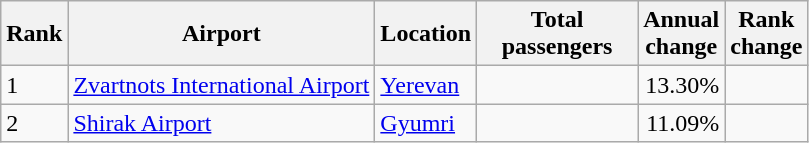<table class="wikitable">
<tr>
<th>Rank</th>
<th>Airport</th>
<th>Location</th>
<th style="width:100px">Total<br>passengers</th>
<th>Annual<br>change</th>
<th>Rank<br>change</th>
</tr>
<tr>
<td>1</td>
<td><a href='#'>Zvartnots International Airport</a></td>
<td><a href='#'>Yerevan</a></td>
<td align="right"></td>
<td align="right">13.30%</td>
<td align="center"></td>
</tr>
<tr>
<td>2</td>
<td><a href='#'>Shirak Airport</a></td>
<td><a href='#'>Gyumri</a></td>
<td align="right"></td>
<td align="right">11.09%</td>
<td align="center"></td>
</tr>
</table>
